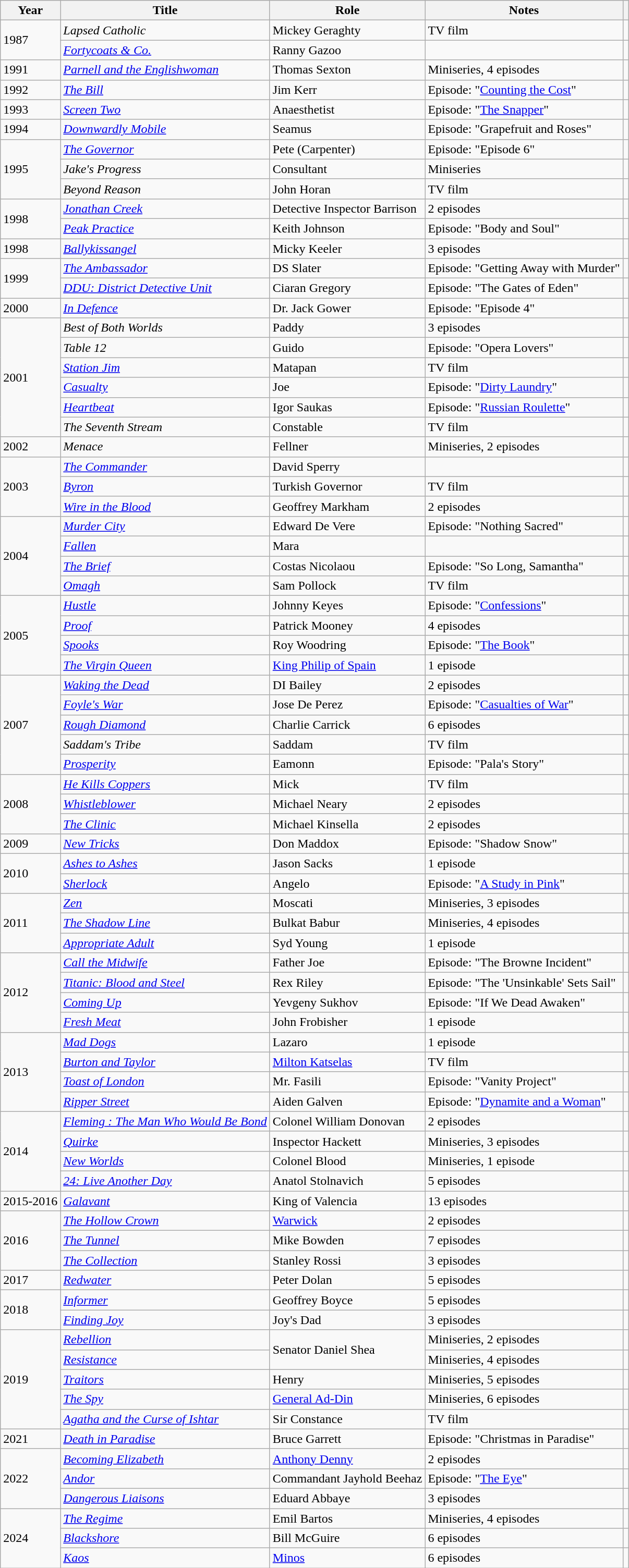<table class="wikitable sortable">
<tr>
<th>Year</th>
<th>Title</th>
<th>Role</th>
<th>Notes</th>
<th></th>
</tr>
<tr>
<td rowspan="2">1987</td>
<td><em>Lapsed Catholic</em></td>
<td>Mickey Geraghty</td>
<td>TV film</td>
<td></td>
</tr>
<tr>
<td><em><a href='#'>Fortycoats & Co.</a></em></td>
<td>Ranny Gazoo</td>
<td></td>
<td></td>
</tr>
<tr>
<td>1991</td>
<td><em><a href='#'>Parnell and the Englishwoman</a></em></td>
<td>Thomas Sexton</td>
<td>Miniseries, 4 episodes</td>
<td></td>
</tr>
<tr>
<td>1992</td>
<td><em><a href='#'>The Bill</a></em></td>
<td>Jim Kerr</td>
<td>Episode: "<a href='#'>Counting the Cost</a>"</td>
<td></td>
</tr>
<tr>
<td>1993</td>
<td><em><a href='#'>Screen Two</a></em></td>
<td>Anaesthetist</td>
<td>Episode: "<a href='#'>The Snapper</a>"</td>
<td></td>
</tr>
<tr>
<td>1994</td>
<td><em><a href='#'>Downwardly Mobile</a></em></td>
<td>Seamus</td>
<td>Episode: "Grapefruit and Roses"</td>
<td></td>
</tr>
<tr>
<td rowspan="3">1995</td>
<td><em><a href='#'>The Governor</a></em></td>
<td>Pete (Carpenter)</td>
<td>Episode: "Episode 6"</td>
<td></td>
</tr>
<tr>
<td><em>Jake's Progress</em></td>
<td>Consultant</td>
<td>Miniseries</td>
<td></td>
</tr>
<tr>
<td><em>Beyond Reason</em></td>
<td>John Horan</td>
<td>TV film</td>
<td></td>
</tr>
<tr>
<td rowspan="2">1998</td>
<td><em><a href='#'>Jonathan Creek</a></em></td>
<td>Detective Inspector Barrison</td>
<td>2 episodes</td>
<td></td>
</tr>
<tr>
<td><em><a href='#'>Peak Practice</a></em></td>
<td>Keith Johnson</td>
<td>Episode: "Body and Soul"</td>
<td></td>
</tr>
<tr>
<td>1998</td>
<td><em><a href='#'>Ballykissangel</a></em></td>
<td>Micky Keeler</td>
<td>3 episodes</td>
<td></td>
</tr>
<tr>
<td rowspan="2">1999</td>
<td><em><a href='#'>The Ambassador</a></em></td>
<td>DS Slater</td>
<td>Episode: "Getting Away with Murder"</td>
<td></td>
</tr>
<tr>
<td><em><a href='#'>DDU: District Detective Unit</a></em></td>
<td>Ciaran Gregory</td>
<td>Episode: "The Gates of Eden"</td>
<td></td>
</tr>
<tr>
<td>2000</td>
<td><em><a href='#'>In Defence</a></em></td>
<td>Dr. Jack Gower</td>
<td>Episode: "Episode 4"</td>
<td></td>
</tr>
<tr>
<td rowspan="6">2001</td>
<td><em>Best of Both Worlds</em></td>
<td>Paddy</td>
<td>3 episodes</td>
<td></td>
</tr>
<tr>
<td><em>Table 12</em></td>
<td>Guido</td>
<td>Episode: "Opera Lovers"</td>
<td></td>
</tr>
<tr>
<td><em><a href='#'>Station Jim</a></em></td>
<td>Matapan</td>
<td>TV film</td>
<td></td>
</tr>
<tr>
<td><em><a href='#'>Casualty</a></em></td>
<td>Joe</td>
<td>Episode: "<a href='#'>Dirty Laundry</a>"</td>
<td></td>
</tr>
<tr>
<td><em><a href='#'>Heartbeat</a></em></td>
<td>Igor Saukas</td>
<td>Episode: "<a href='#'>Russian Roulette</a>"</td>
<td></td>
</tr>
<tr>
<td><em>The Seventh Stream</em></td>
<td>Constable</td>
<td>TV film</td>
<td></td>
</tr>
<tr>
<td>2002</td>
<td><em>Menace</em></td>
<td>Fellner</td>
<td>Miniseries, 2 episodes</td>
<td></td>
</tr>
<tr>
<td rowspan="3">2003</td>
<td><em><a href='#'>The Commander</a></em></td>
<td>David Sperry</td>
<td></td>
<td></td>
</tr>
<tr>
<td><em><a href='#'>Byron</a></em></td>
<td>Turkish Governor</td>
<td>TV film</td>
<td></td>
</tr>
<tr>
<td><em><a href='#'>Wire in the Blood</a></em></td>
<td>Geoffrey Markham</td>
<td>2 episodes</td>
<td></td>
</tr>
<tr>
<td rowspan="4">2004</td>
<td><em><a href='#'>Murder City</a></em></td>
<td>Edward De Vere</td>
<td>Episode: "Nothing Sacred"</td>
<td></td>
</tr>
<tr>
<td><em><a href='#'>Fallen</a></em></td>
<td>Mara</td>
<td></td>
<td></td>
</tr>
<tr>
<td><em><a href='#'>The Brief</a></em></td>
<td>Costas Nicolaou</td>
<td>Episode: "So Long, Samantha"</td>
<td></td>
</tr>
<tr>
<td><em><a href='#'>Omagh</a></em></td>
<td>Sam Pollock</td>
<td>TV film</td>
<td></td>
</tr>
<tr>
<td rowspan="4">2005</td>
<td><em><a href='#'>Hustle</a></em></td>
<td>Johnny Keyes</td>
<td>Episode: "<a href='#'>Confessions</a>"</td>
<td></td>
</tr>
<tr>
<td><em><a href='#'>Proof</a></em></td>
<td>Patrick Mooney</td>
<td>4 episodes</td>
<td></td>
</tr>
<tr>
<td><em><a href='#'>Spooks</a></em></td>
<td>Roy Woodring</td>
<td>Episode: "<a href='#'>The Book</a>"</td>
<td></td>
</tr>
<tr>
<td><em><a href='#'>The Virgin Queen</a></em></td>
<td><a href='#'>King Philip of Spain</a></td>
<td>1 episode</td>
<td></td>
</tr>
<tr>
<td rowspan="5">2007</td>
<td><em><a href='#'>Waking the Dead</a></em></td>
<td>DI Bailey</td>
<td>2 episodes</td>
<td></td>
</tr>
<tr>
<td><em><a href='#'>Foyle's War</a></em></td>
<td>Jose De Perez</td>
<td>Episode: "<a href='#'>Casualties of War</a>"</td>
<td></td>
</tr>
<tr>
<td><em><a href='#'>Rough Diamond</a></em></td>
<td>Charlie Carrick</td>
<td>6 episodes</td>
<td></td>
</tr>
<tr>
<td><em>Saddam's Tribe</em></td>
<td>Saddam</td>
<td>TV film</td>
<td></td>
</tr>
<tr>
<td><em><a href='#'>Prosperity</a></em></td>
<td>Eamonn</td>
<td>Episode: "Pala's Story"</td>
<td></td>
</tr>
<tr>
<td rowspan="3">2008</td>
<td><em><a href='#'>He Kills Coppers</a></em></td>
<td>Mick</td>
<td>TV film</td>
<td></td>
</tr>
<tr>
<td><em><a href='#'>Whistleblower</a></em></td>
<td>Michael Neary</td>
<td>2 episodes</td>
<td></td>
</tr>
<tr>
<td><em><a href='#'>The Clinic</a></em></td>
<td>Michael Kinsella</td>
<td>2 episodes</td>
<td></td>
</tr>
<tr>
<td>2009</td>
<td><em><a href='#'>New Tricks</a></em></td>
<td>Don Maddox</td>
<td>Episode: "Shadow Snow"</td>
<td></td>
</tr>
<tr>
<td rowspan="2">2010</td>
<td><em><a href='#'>Ashes to Ashes</a></em></td>
<td>Jason Sacks</td>
<td>1 episode</td>
<td></td>
</tr>
<tr>
<td><em><a href='#'>Sherlock</a></em></td>
<td>Angelo</td>
<td>Episode: "<a href='#'>A Study in Pink</a>"</td>
<td></td>
</tr>
<tr>
<td rowspan="3">2011</td>
<td><em><a href='#'>Zen</a></em></td>
<td>Moscati</td>
<td>Miniseries, 3 episodes</td>
<td></td>
</tr>
<tr>
<td><em><a href='#'>The Shadow Line</a></em></td>
<td>Bulkat Babur</td>
<td>Miniseries, 4 episodes</td>
<td></td>
</tr>
<tr>
<td><em><a href='#'>Appropriate Adult</a></em></td>
<td>Syd Young</td>
<td>1 episode</td>
<td></td>
</tr>
<tr>
<td rowspan="4">2012</td>
<td><em><a href='#'>Call the Midwife</a></em></td>
<td>Father Joe</td>
<td>Episode: "The Browne Incident"</td>
<td></td>
</tr>
<tr>
<td><em><a href='#'>Titanic: Blood and Steel</a></em></td>
<td>Rex Riley</td>
<td>Episode: "The 'Unsinkable' Sets Sail"</td>
<td></td>
</tr>
<tr>
<td><em><a href='#'>Coming Up</a></em></td>
<td>Yevgeny Sukhov</td>
<td>Episode: "If We Dead Awaken"</td>
<td></td>
</tr>
<tr>
<td><em><a href='#'>Fresh Meat</a></em></td>
<td>John Frobisher</td>
<td>1 episode</td>
<td></td>
</tr>
<tr>
<td rowspan="4">2013</td>
<td><em><a href='#'>Mad Dogs</a></em></td>
<td>Lazaro</td>
<td>1 episode</td>
<td></td>
</tr>
<tr>
<td><em><a href='#'>Burton and Taylor</a></em></td>
<td><a href='#'>Milton Katselas</a></td>
<td>TV film</td>
<td></td>
</tr>
<tr>
<td><em><a href='#'>Toast of London</a></em></td>
<td>Mr. Fasili</td>
<td>Episode: "Vanity Project"</td>
<td></td>
</tr>
<tr>
<td><em><a href='#'>Ripper Street</a></em></td>
<td>Aiden Galven</td>
<td>Episode: "<a href='#'>Dynamite and a Woman</a>"</td>
<td></td>
</tr>
<tr>
<td rowspan="4">2014</td>
<td><em><a href='#'>Fleming : The Man Who Would Be Bond</a></em></td>
<td>Colonel William Donovan</td>
<td>2 episodes</td>
<td></td>
</tr>
<tr>
<td><em><a href='#'>Quirke</a></em></td>
<td>Inspector Hackett</td>
<td>Miniseries, 3 episodes</td>
<td></td>
</tr>
<tr>
<td><em><a href='#'>New Worlds</a></em></td>
<td>Colonel Blood</td>
<td>Miniseries, 1 episode</td>
<td></td>
</tr>
<tr>
<td><em><a href='#'>24: Live Another Day</a></em></td>
<td>Anatol Stolnavich</td>
<td>5 episodes</td>
<td></td>
</tr>
<tr>
<td>2015-2016</td>
<td><em><a href='#'>Galavant</a></em></td>
<td>King of Valencia</td>
<td>13 episodes</td>
<td></td>
</tr>
<tr>
<td rowspan="3">2016</td>
<td><em><a href='#'>The Hollow Crown</a></em></td>
<td><a href='#'>Warwick</a></td>
<td>2 episodes</td>
<td></td>
</tr>
<tr>
<td><em><a href='#'>The Tunnel</a></em></td>
<td>Mike Bowden</td>
<td>7 episodes</td>
<td></td>
</tr>
<tr>
<td><em><a href='#'>The Collection</a></em></td>
<td>Stanley Rossi</td>
<td>3 episodes</td>
<td></td>
</tr>
<tr>
<td>2017</td>
<td><em><a href='#'>Redwater</a></em></td>
<td>Peter Dolan</td>
<td>5 episodes</td>
<td></td>
</tr>
<tr>
<td rowspan="2">2018</td>
<td><em><a href='#'>Informer</a></em></td>
<td>Geoffrey Boyce</td>
<td>5 episodes</td>
<td></td>
</tr>
<tr>
<td><em><a href='#'>Finding Joy</a></em></td>
<td>Joy's Dad</td>
<td>3 episodes</td>
<td></td>
</tr>
<tr>
<td rowspan="5">2019</td>
<td><em><a href='#'>Rebellion</a></em></td>
<td rowspan="2">Senator Daniel Shea</td>
<td>Miniseries, 2 episodes</td>
<td></td>
</tr>
<tr>
<td><em><a href='#'>Resistance</a></em></td>
<td>Miniseries, 4 episodes</td>
<td></td>
</tr>
<tr>
<td><em><a href='#'>Traitors</a></em></td>
<td>Henry</td>
<td>Miniseries, 5 episodes</td>
<td></td>
</tr>
<tr>
<td><em><a href='#'>The Spy</a></em></td>
<td><a href='#'>General Ad-Din</a></td>
<td>Miniseries, 6 episodes</td>
<td></td>
</tr>
<tr>
<td><em><a href='#'>Agatha and the Curse of Ishtar</a></em></td>
<td>Sir Constance</td>
<td>TV film</td>
<td></td>
</tr>
<tr>
<td>2021</td>
<td><em><a href='#'>Death in Paradise</a></em></td>
<td>Bruce Garrett</td>
<td>Episode: "Christmas in Paradise"</td>
<td></td>
</tr>
<tr>
<td rowspan="3">2022</td>
<td><em><a href='#'>Becoming Elizabeth</a></em></td>
<td><a href='#'>Anthony Denny</a></td>
<td>2 episodes</td>
<td></td>
</tr>
<tr>
<td><em><a href='#'>Andor</a></em></td>
<td>Commandant Jayhold Beehaz</td>
<td>Episode: "<a href='#'>The Eye</a>"</td>
<td></td>
</tr>
<tr>
<td><em><a href='#'>Dangerous Liaisons</a></em></td>
<td>Eduard Abbaye</td>
<td>3 episodes</td>
<td></td>
</tr>
<tr>
<td rowspan="3">2024</td>
<td><em><a href='#'>The Regime</a></em></td>
<td>Emil Bartos</td>
<td>Miniseries, 4 episodes</td>
<td></td>
</tr>
<tr>
<td><em><a href='#'>Blackshore</a></em></td>
<td>Bill McGuire</td>
<td>6 episodes</td>
<td></td>
</tr>
<tr>
<td><em><a href='#'>Kaos</a></em></td>
<td><a href='#'>Minos</a></td>
<td>6 episodes</td>
<td></td>
</tr>
</table>
